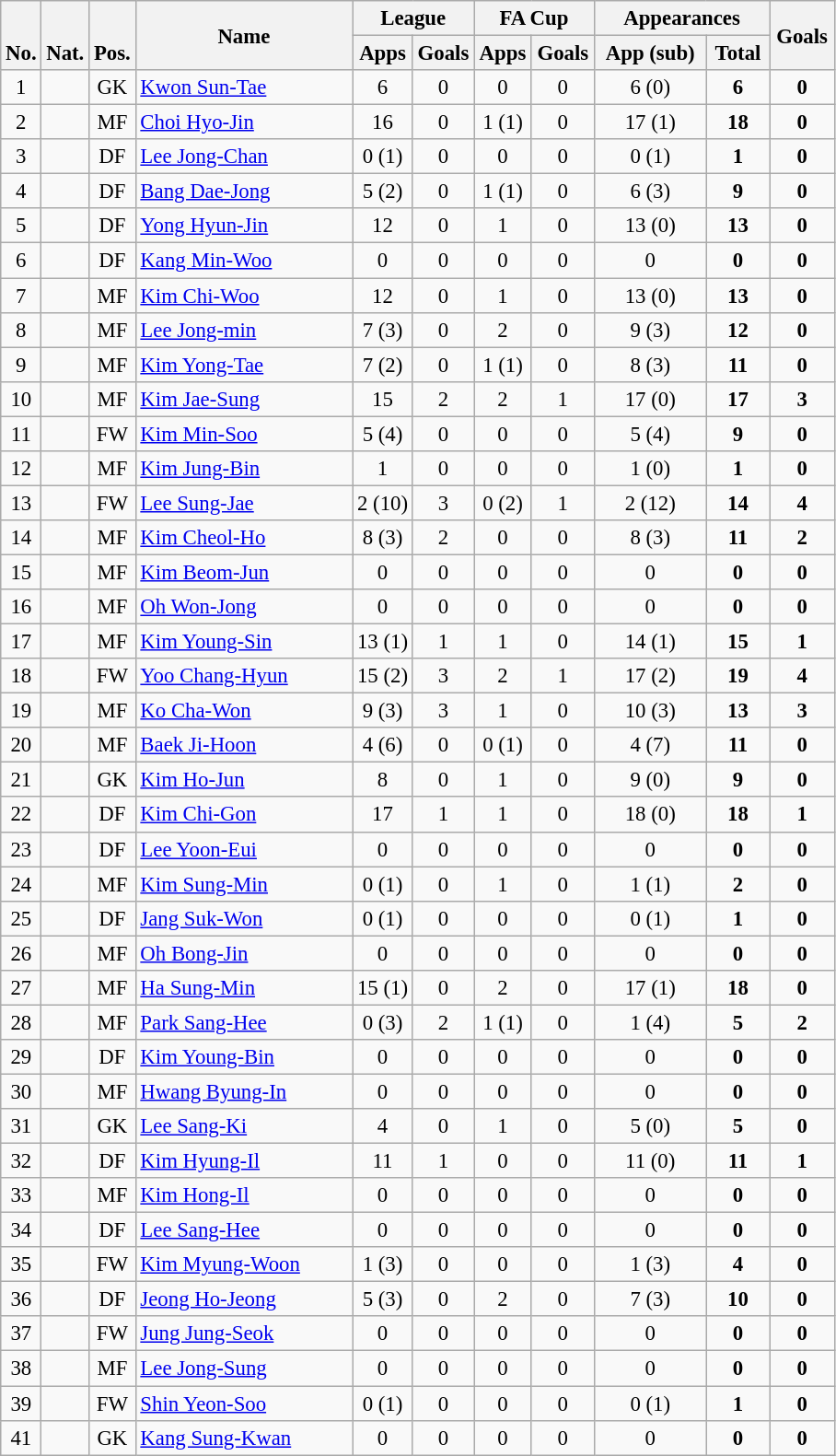<table class="wikitable" style="font-size: 95%; text-align: center;">
<tr>
<th rowspan="2" valign="bottom">No.</th>
<th rowspan="2" valign="bottom">Nat.</th>
<th rowspan="2" valign="bottom">Pos.</th>
<th rowspan="2" width="150">Name</th>
<th colspan="2" width="80">League</th>
<th colspan="2" width="80">FA Cup</th>
<th colspan="2" width="120">Appearances</th>
<th rowspan="2" width="40">Goals</th>
</tr>
<tr>
<th>Apps</th>
<th>Goals</th>
<th>Apps</th>
<th>Goals</th>
<th>App (sub)</th>
<th>Total</th>
</tr>
<tr>
<td>1</td>
<td></td>
<td>GK</td>
<td align="left"><a href='#'>Kwon Sun-Tae</a></td>
<td>6</td>
<td>0</td>
<td>0</td>
<td>0</td>
<td>6 (0)</td>
<td><strong>6</strong></td>
<td><strong>0</strong></td>
</tr>
<tr>
<td>2</td>
<td></td>
<td>MF</td>
<td align="left"><a href='#'>Choi Hyo-Jin</a></td>
<td>16</td>
<td>0</td>
<td>1 (1)</td>
<td>0</td>
<td>17 (1)</td>
<td><strong>18</strong></td>
<td><strong>0</strong></td>
</tr>
<tr>
<td>3</td>
<td></td>
<td>DF</td>
<td align="left"><a href='#'>Lee Jong-Chan</a></td>
<td>0 (1)</td>
<td>0</td>
<td>0</td>
<td>0</td>
<td>0 (1)</td>
<td><strong>1</strong></td>
<td><strong>0</strong></td>
</tr>
<tr>
<td>4</td>
<td></td>
<td>DF</td>
<td align="left"><a href='#'>Bang Dae-Jong</a></td>
<td>5 (2)</td>
<td>0</td>
<td>1 (1)</td>
<td>0</td>
<td>6 (3)</td>
<td><strong>9</strong></td>
<td><strong>0</strong></td>
</tr>
<tr>
<td>5</td>
<td></td>
<td>DF</td>
<td align="left"><a href='#'>Yong Hyun-Jin</a></td>
<td>12</td>
<td>0</td>
<td>1</td>
<td>0</td>
<td>13 (0)</td>
<td><strong>13</strong></td>
<td><strong>0</strong></td>
</tr>
<tr>
<td>6</td>
<td></td>
<td>DF</td>
<td align="left"><a href='#'>Kang Min-Woo</a></td>
<td>0</td>
<td>0</td>
<td>0</td>
<td>0</td>
<td>0</td>
<td><strong>0</strong></td>
<td><strong>0</strong></td>
</tr>
<tr>
<td>7</td>
<td></td>
<td>MF</td>
<td align="left"><a href='#'>Kim Chi-Woo</a></td>
<td>12</td>
<td>0</td>
<td>1</td>
<td>0</td>
<td>13 (0)</td>
<td><strong>13</strong></td>
<td><strong>0</strong></td>
</tr>
<tr>
<td>8</td>
<td></td>
<td>MF</td>
<td align="left"><a href='#'>Lee Jong-min</a></td>
<td>7 (3)</td>
<td>0</td>
<td>2</td>
<td>0</td>
<td>9 (3)</td>
<td><strong>12</strong></td>
<td><strong>0</strong></td>
</tr>
<tr>
<td>9</td>
<td></td>
<td>MF</td>
<td align="left"><a href='#'>Kim Yong-Tae</a></td>
<td>7 (2)</td>
<td>0</td>
<td>1 (1)</td>
<td>0</td>
<td>8 (3)</td>
<td><strong>11</strong></td>
<td><strong>0</strong></td>
</tr>
<tr>
<td>10</td>
<td></td>
<td>MF</td>
<td align="left"><a href='#'>Kim Jae-Sung</a></td>
<td>15</td>
<td>2</td>
<td>2</td>
<td>1</td>
<td>17 (0)</td>
<td><strong>17</strong></td>
<td><strong>3</strong></td>
</tr>
<tr>
<td>11</td>
<td></td>
<td>FW</td>
<td align="left"><a href='#'>Kim Min-Soo</a></td>
<td>5 (4)</td>
<td>0</td>
<td>0</td>
<td>0</td>
<td>5 (4)</td>
<td><strong>9</strong></td>
<td><strong>0</strong></td>
</tr>
<tr>
<td>12</td>
<td></td>
<td>MF</td>
<td align="left"><a href='#'>Kim Jung-Bin</a></td>
<td>1</td>
<td>0</td>
<td>0</td>
<td>0</td>
<td>1 (0)</td>
<td><strong>1</strong></td>
<td><strong>0</strong></td>
</tr>
<tr>
<td>13</td>
<td></td>
<td>FW</td>
<td align="left"><a href='#'>Lee Sung-Jae</a></td>
<td>2 (10)</td>
<td>3</td>
<td>0 (2)</td>
<td>1</td>
<td>2 (12)</td>
<td><strong>14</strong></td>
<td><strong>4</strong></td>
</tr>
<tr>
<td>14</td>
<td></td>
<td>MF</td>
<td align="left"><a href='#'>Kim Cheol-Ho</a></td>
<td>8 (3)</td>
<td>2</td>
<td>0</td>
<td>0</td>
<td>8 (3)</td>
<td><strong>11</strong></td>
<td><strong>2</strong></td>
</tr>
<tr>
<td>15</td>
<td></td>
<td>MF</td>
<td align="left"><a href='#'>Kim Beom-Jun</a></td>
<td>0</td>
<td>0</td>
<td>0</td>
<td>0</td>
<td>0</td>
<td><strong>0</strong></td>
<td><strong>0</strong></td>
</tr>
<tr>
<td>16</td>
<td></td>
<td>MF</td>
<td align="left"><a href='#'>Oh Won-Jong</a></td>
<td>0</td>
<td>0</td>
<td>0</td>
<td>0</td>
<td>0</td>
<td><strong>0</strong></td>
<td><strong>0</strong></td>
</tr>
<tr>
<td>17</td>
<td></td>
<td>MF</td>
<td align="left"><a href='#'>Kim Young-Sin</a></td>
<td>13 (1)</td>
<td>1</td>
<td>1</td>
<td>0</td>
<td>14 (1)</td>
<td><strong>15</strong></td>
<td><strong>1</strong></td>
</tr>
<tr>
<td>18</td>
<td></td>
<td>FW</td>
<td align="left"><a href='#'>Yoo Chang-Hyun</a></td>
<td>15 (2)</td>
<td>3</td>
<td>2</td>
<td>1</td>
<td>17 (2)</td>
<td><strong>19</strong></td>
<td><strong>4</strong></td>
</tr>
<tr>
<td>19</td>
<td></td>
<td>MF</td>
<td align="left"><a href='#'>Ko Cha-Won</a></td>
<td>9 (3)</td>
<td>3</td>
<td>1</td>
<td>0</td>
<td>10 (3)</td>
<td><strong>13</strong></td>
<td><strong>3</strong></td>
</tr>
<tr>
<td>20</td>
<td></td>
<td>MF</td>
<td align="left"><a href='#'>Baek Ji-Hoon</a></td>
<td>4 (6)</td>
<td>0</td>
<td>0 (1)</td>
<td>0</td>
<td>4 (7)</td>
<td><strong>11</strong></td>
<td><strong>0</strong></td>
</tr>
<tr>
<td>21</td>
<td></td>
<td>GK</td>
<td align="left"><a href='#'>Kim Ho-Jun</a></td>
<td>8</td>
<td>0</td>
<td>1</td>
<td>0</td>
<td>9 (0)</td>
<td><strong>9</strong></td>
<td><strong>0</strong></td>
</tr>
<tr>
<td>22</td>
<td></td>
<td>DF</td>
<td align="left"><a href='#'>Kim Chi-Gon</a></td>
<td>17</td>
<td>1</td>
<td>1</td>
<td>0</td>
<td>18 (0)</td>
<td><strong>18</strong></td>
<td><strong>1</strong></td>
</tr>
<tr>
<td>23</td>
<td></td>
<td>DF</td>
<td align="left"><a href='#'>Lee Yoon-Eui</a></td>
<td>0</td>
<td>0</td>
<td>0</td>
<td>0</td>
<td>0</td>
<td><strong>0</strong></td>
<td><strong>0</strong></td>
</tr>
<tr>
<td>24</td>
<td></td>
<td>MF</td>
<td align="left"><a href='#'>Kim Sung-Min</a></td>
<td>0 (1)</td>
<td>0</td>
<td>1</td>
<td>0</td>
<td>1 (1)</td>
<td><strong>2</strong></td>
<td><strong>0</strong></td>
</tr>
<tr>
<td>25</td>
<td></td>
<td>DF</td>
<td align="left"><a href='#'>Jang Suk-Won</a></td>
<td>0 (1)</td>
<td>0</td>
<td>0</td>
<td>0</td>
<td>0 (1)</td>
<td><strong>1</strong></td>
<td><strong>0</strong></td>
</tr>
<tr>
<td>26</td>
<td></td>
<td>MF</td>
<td align="left"><a href='#'>Oh Bong-Jin</a></td>
<td>0</td>
<td>0</td>
<td>0</td>
<td>0</td>
<td>0</td>
<td><strong>0</strong></td>
<td><strong>0</strong></td>
</tr>
<tr>
<td>27</td>
<td></td>
<td>MF</td>
<td align="left"><a href='#'>Ha Sung-Min</a></td>
<td>15 (1)</td>
<td>0</td>
<td>2</td>
<td>0</td>
<td>17 (1)</td>
<td><strong>18</strong></td>
<td><strong>0</strong></td>
</tr>
<tr>
<td>28</td>
<td></td>
<td>MF</td>
<td align="left"><a href='#'>Park Sang-Hee</a></td>
<td>0 (3)</td>
<td>2</td>
<td>1 (1)</td>
<td>0</td>
<td>1 (4)</td>
<td><strong>5</strong></td>
<td><strong>2</strong></td>
</tr>
<tr>
<td>29</td>
<td></td>
<td>DF</td>
<td align="left"><a href='#'>Kim Young-Bin</a></td>
<td>0</td>
<td>0</td>
<td>0</td>
<td>0</td>
<td>0</td>
<td><strong>0</strong></td>
<td><strong>0</strong></td>
</tr>
<tr>
<td>30</td>
<td></td>
<td>MF</td>
<td align="left"><a href='#'>Hwang Byung-In</a></td>
<td>0</td>
<td>0</td>
<td>0</td>
<td>0</td>
<td>0</td>
<td><strong>0</strong></td>
<td><strong>0</strong></td>
</tr>
<tr>
<td>31</td>
<td></td>
<td>GK</td>
<td align="left"><a href='#'>Lee Sang-Ki</a></td>
<td>4</td>
<td>0</td>
<td>1</td>
<td>0</td>
<td>5 (0)</td>
<td><strong>5</strong></td>
<td><strong>0</strong></td>
</tr>
<tr>
<td>32</td>
<td></td>
<td>DF</td>
<td align="left"><a href='#'>Kim Hyung-Il</a></td>
<td>11</td>
<td>1</td>
<td>0</td>
<td>0</td>
<td>11 (0)</td>
<td><strong>11</strong></td>
<td><strong>1</strong></td>
</tr>
<tr>
<td>33</td>
<td></td>
<td>MF</td>
<td align="left"><a href='#'>Kim Hong-Il</a></td>
<td>0</td>
<td>0</td>
<td>0</td>
<td>0</td>
<td>0</td>
<td><strong>0</strong></td>
<td><strong>0</strong></td>
</tr>
<tr>
<td>34</td>
<td></td>
<td>DF</td>
<td align="left"><a href='#'>Lee Sang-Hee</a></td>
<td>0</td>
<td>0</td>
<td>0</td>
<td>0</td>
<td>0</td>
<td><strong>0</strong></td>
<td><strong>0</strong></td>
</tr>
<tr>
<td>35</td>
<td></td>
<td>FW</td>
<td align="left"><a href='#'>Kim Myung-Woon</a></td>
<td>1 (3)</td>
<td>0</td>
<td>0</td>
<td>0</td>
<td>1 (3)</td>
<td><strong>4</strong></td>
<td><strong>0</strong></td>
</tr>
<tr>
<td>36</td>
<td></td>
<td>DF</td>
<td align="left"><a href='#'>Jeong Ho-Jeong</a></td>
<td>5 (3)</td>
<td>0</td>
<td>2</td>
<td>0</td>
<td>7 (3)</td>
<td><strong>10</strong></td>
<td><strong>0</strong></td>
</tr>
<tr>
<td>37</td>
<td></td>
<td>FW</td>
<td align="left"><a href='#'>Jung Jung-Seok</a></td>
<td>0</td>
<td>0</td>
<td>0</td>
<td>0</td>
<td>0</td>
<td><strong>0</strong></td>
<td><strong>0</strong></td>
</tr>
<tr>
<td>38</td>
<td></td>
<td>MF</td>
<td align="left"><a href='#'>Lee Jong-Sung</a></td>
<td>0</td>
<td>0</td>
<td>0</td>
<td>0</td>
<td>0</td>
<td><strong>0</strong></td>
<td><strong>0</strong></td>
</tr>
<tr>
<td>39</td>
<td></td>
<td>FW</td>
<td align="left"><a href='#'>Shin Yeon-Soo</a></td>
<td>0 (1)</td>
<td>0</td>
<td>0</td>
<td>0</td>
<td>0 (1)</td>
<td><strong>1</strong></td>
<td><strong>0</strong></td>
</tr>
<tr>
<td>41</td>
<td></td>
<td>GK</td>
<td align="left"><a href='#'>Kang Sung-Kwan</a></td>
<td>0</td>
<td>0</td>
<td>0</td>
<td>0</td>
<td>0</td>
<td><strong>0</strong></td>
<td><strong>0</strong></td>
</tr>
</table>
